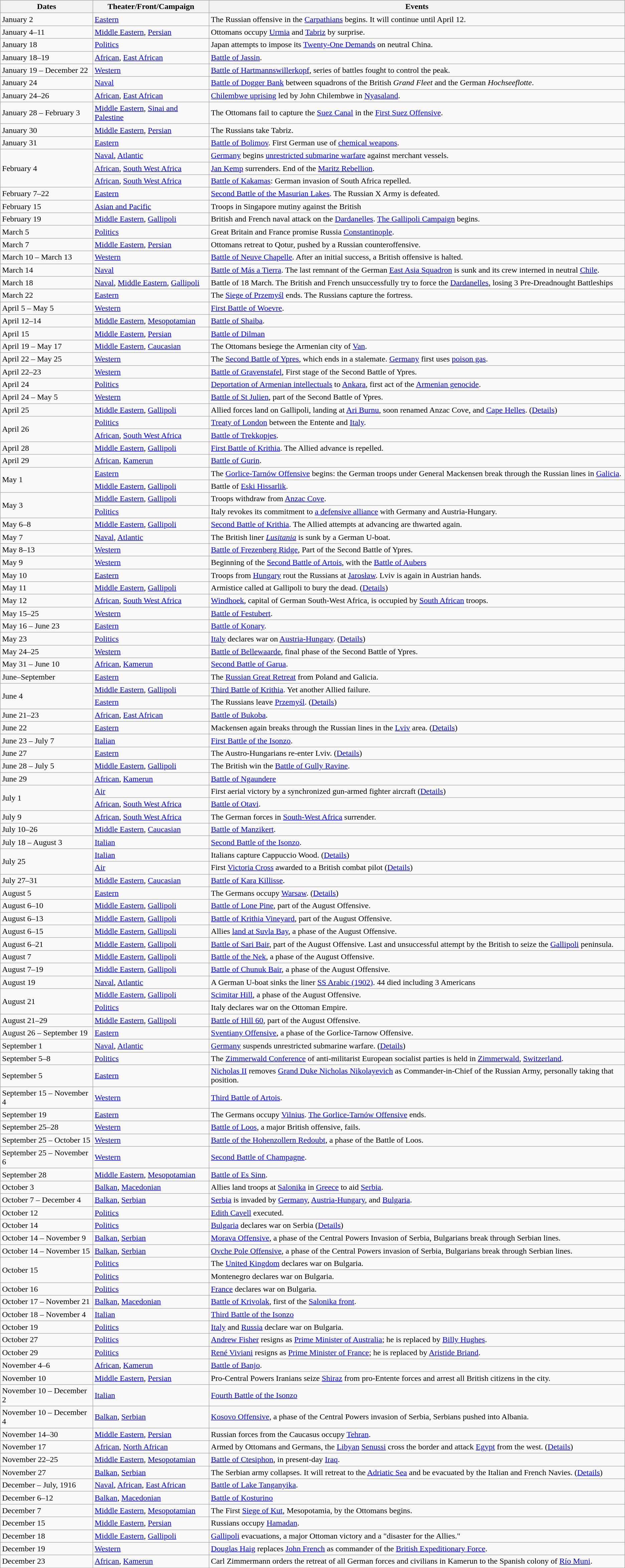<table class="wikitable">
<tr>
<th>Dates</th>
<th>Theater/Front/Campaign</th>
<th>Events</th>
</tr>
<tr>
<td>January 2</td>
<td><a href='#'>Eastern</a></td>
<td>The Russian offensive in the <a href='#'>Carpathians</a> begins. It will continue until April 12.</td>
</tr>
<tr>
<td>January 4–11</td>
<td><a href='#'>Middle Eastern</a>, <a href='#'>Persian</a></td>
<td>Ottomans occupy <a href='#'>Urmia</a> and <a href='#'>Tabriz</a> by surprise.</td>
</tr>
<tr>
<td>January 18</td>
<td><a href='#'>Politics</a></td>
<td>Japan attempts to impose its <a href='#'>Twenty-One Demands</a> on neutral China.</td>
</tr>
<tr>
<td>January 18–19</td>
<td><a href='#'>African</a>, <a href='#'>East African</a></td>
<td><a href='#'>Battle of Jassin</a>.</td>
</tr>
<tr>
<td>January 19 – December 22</td>
<td><a href='#'>Western</a></td>
<td><a href='#'>Battle of Hartmannswillerkopf</a>, series of battles fought to control the peak.</td>
</tr>
<tr>
<td>January 24</td>
<td><a href='#'>Naval</a></td>
<td><a href='#'>Battle of Dogger Bank</a> between squadrons of the British <em>Grand Fleet</em> and the German <em>Hochseeflotte</em>.</td>
</tr>
<tr>
<td>January 24–26</td>
<td><a href='#'>African</a>, <a href='#'>East African</a></td>
<td><a href='#'>Chilembwe uprising</a> led by John Chilembwe in <a href='#'>Nyasaland</a>.</td>
</tr>
<tr>
<td>January 28 – February 3</td>
<td><a href='#'>Middle Eastern</a>, <a href='#'>Sinai and Palestine</a></td>
<td>The Ottomans fail to capture the <a href='#'>Suez Canal</a> in the <a href='#'>First Suez Offensive</a>.</td>
</tr>
<tr>
<td>January 30</td>
<td><a href='#'>Middle Eastern</a>, <a href='#'>Persian</a></td>
<td>The Russians take Tabriz.</td>
</tr>
<tr>
<td>January 31</td>
<td><a href='#'>Eastern</a></td>
<td><a href='#'>Battle of Bolimov</a>. First German use of <a href='#'>chemical weapons</a>.</td>
</tr>
<tr>
<td rowspan="3">February 4</td>
<td><a href='#'>Naval</a>, <a href='#'>Atlantic</a></td>
<td><a href='#'>Germany</a> begins <a href='#'>unrestricted submarine warfare</a> against merchant vessels.</td>
</tr>
<tr>
<td><a href='#'>African</a>, <a href='#'>South West Africa</a></td>
<td><a href='#'>Jan Kemp</a> surrenders. End of the <a href='#'>Maritz Rebellion</a>.</td>
</tr>
<tr>
<td><a href='#'>African</a>, <a href='#'>South West Africa</a></td>
<td><a href='#'>Battle of Kakamas</a>: German invasion of South Africa repelled.</td>
</tr>
<tr>
<td>February 7–22</td>
<td><a href='#'>Eastern</a></td>
<td><a href='#'>Second Battle of the Masurian Lakes</a>. The Russian X Army is defeated.</td>
</tr>
<tr>
<td>February 15</td>
<td><a href='#'>Asian and Pacific</a></td>
<td>Troops in Singapore mutiny against the British</td>
</tr>
<tr>
<td>February 19</td>
<td><a href='#'>Middle Eastern</a>, <a href='#'>Gallipoli</a></td>
<td>British and French naval attack on the <a href='#'>Dardanelles</a>. <a href='#'>The Gallipoli Campaign</a> begins.</td>
</tr>
<tr>
<td>March 5</td>
<td><a href='#'>Politics</a></td>
<td>Great Britain and France promise Russia <a href='#'>Constantinople</a>.</td>
</tr>
<tr>
<td>March 7</td>
<td><a href='#'>Middle Eastern</a>, <a href='#'>Persian</a></td>
<td>Ottomans retreat to Qotur, pushed by a Russian counteroffensive.</td>
</tr>
<tr>
<td>March 10 – March 13</td>
<td><a href='#'>Western</a></td>
<td><a href='#'>Battle of Neuve Chapelle</a>. After an initial success, a British offensive is halted.</td>
</tr>
<tr>
<td>March 14</td>
<td><a href='#'>Naval</a></td>
<td><a href='#'>Battle of Más a Tierra</a>. The last remnant of the German <a href='#'>East Asia Squadron</a> is sunk and its crew interned in neutral <a href='#'>Chile</a>.</td>
</tr>
<tr>
<td>March 18</td>
<td><a href='#'>Naval</a>, <a href='#'>Middle Eastern</a>, <a href='#'>Gallipoli</a></td>
<td>Battle of 18 March. The British and French unsuccessfully try to force the <a href='#'>Dardanelles</a>, losing 3 Pre-Dreadnought Battleships</td>
</tr>
<tr>
<td>March 22</td>
<td><a href='#'>Eastern</a></td>
<td>The <a href='#'>Siege of Przemyśl</a> ends. The Russians capture the fortress.</td>
</tr>
<tr>
<td>April 5 – May 5</td>
<td><a href='#'>Western</a></td>
<td><a href='#'>First Battle of Woevre</a>.</td>
</tr>
<tr>
<td>April 12–14</td>
<td><a href='#'>Middle Eastern</a>, <a href='#'>Mesopotamian</a></td>
<td><a href='#'>Battle of Shaiba</a>.</td>
</tr>
<tr>
<td>April 15</td>
<td><a href='#'>Middle Eastern</a>, <a href='#'>Persian</a></td>
<td><a href='#'>Battle of Dilman</a></td>
</tr>
<tr>
<td>April 19 – May 17</td>
<td><a href='#'>Middle Eastern</a>, <a href='#'>Caucasian</a></td>
<td>The Ottomans besiege the Armenian city of <a href='#'>Van</a>.</td>
</tr>
<tr>
<td>April 22 – May 25</td>
<td><a href='#'>Western</a></td>
<td>The <a href='#'>Second Battle of Ypres</a>, which ends in a stalemate. <a href='#'>Germany</a> first uses <a href='#'>poison gas</a>.</td>
</tr>
<tr>
<td>April 22–23</td>
<td><a href='#'>Western</a></td>
<td><a href='#'>Battle of Gravenstafel</a>, First stage of the Second Battle of Ypres.</td>
</tr>
<tr>
<td>April 24</td>
<td><a href='#'>Politics</a></td>
<td><a href='#'>Deportation of Armenian intellectuals</a> to <a href='#'>Ankara</a>, first act of the <a href='#'>Armenian genocide</a>.</td>
</tr>
<tr>
<td>April 24 – May 5</td>
<td><a href='#'>Western</a></td>
<td><a href='#'>Battle of St Julien</a>, part of the Second Battle of Ypres.</td>
</tr>
<tr>
<td>April 25</td>
<td><a href='#'>Middle Eastern</a>, <a href='#'>Gallipoli</a></td>
<td>Allied forces land on Gallipoli, landing at <a href='#'>Ari Burnu</a>, soon renamed Anzac Cove, and <a href='#'>Cape Helles</a>. (<a href='#'>Details</a>)</td>
</tr>
<tr>
<td rowspan="2">April 26</td>
<td><a href='#'>Politics</a></td>
<td><a href='#'>Treaty of London</a> between the Entente and <a href='#'>Italy</a>.</td>
</tr>
<tr>
<td><a href='#'>African</a>, <a href='#'>South West Africa</a></td>
<td><a href='#'>Battle of Trekkopjes</a>.</td>
</tr>
<tr>
<td>April 28</td>
<td><a href='#'>Middle Eastern</a>, <a href='#'>Gallipoli</a></td>
<td><a href='#'>First Battle of Krithia</a>. The Allied advance is repelled.</td>
</tr>
<tr>
<td>April 29</td>
<td><a href='#'>African</a>, <a href='#'>Kamerun</a></td>
<td><a href='#'>Battle of Gurin</a>.</td>
</tr>
<tr>
<td rowspan="2">May 1</td>
<td><a href='#'>Eastern</a></td>
<td>The <a href='#'>Gorlice-Tarnów Offensive</a> begins: the German troops under General Mackensen break through the Russian lines in <a href='#'>Galicia</a>.</td>
</tr>
<tr>
<td><a href='#'>Middle Eastern</a>, <a href='#'>Gallipoli</a></td>
<td>Battle of <a href='#'>Eski Hissarlik</a>.</td>
</tr>
<tr>
<td rowspan="2">May 3</td>
<td><a href='#'>Middle Eastern</a>, <a href='#'>Gallipoli</a></td>
<td>Troops withdraw from <a href='#'>Anzac Cove</a>.</td>
</tr>
<tr>
<td><a href='#'>Politics</a></td>
<td>Italy revokes its commitment to <a href='#'>a defensive alliance</a> with Germany and Austria-Hungary.</td>
</tr>
<tr>
<td>May 6–8</td>
<td><a href='#'>Middle Eastern</a>, <a href='#'>Gallipoli</a></td>
<td><a href='#'>Second Battle of Krithia</a>. The Allied attempts at advancing are thwarted again.</td>
</tr>
<tr>
<td>May 7</td>
<td><a href='#'>Naval</a>, <a href='#'>Atlantic</a></td>
<td>The British liner <em><a href='#'>Lusitania</a></em> is sunk by a German U-boat.</td>
</tr>
<tr>
<td>May 8–13</td>
<td><a href='#'>Western</a></td>
<td><a href='#'>Battle of Frezenberg Ridge</a>, Part of the Second Battle of Ypres.</td>
</tr>
<tr>
<td>May 9</td>
<td><a href='#'>Western</a></td>
<td>Beginning of the <a href='#'>Second Battle of Artois</a>, with the <a href='#'>Battle of Aubers</a></td>
</tr>
<tr>
<td>May 10</td>
<td><a href='#'>Eastern</a></td>
<td>Troops from <a href='#'>Hungary</a> rout the Russians at <a href='#'>Jarosław</a>. Lviv is again in Austrian hands.</td>
</tr>
<tr>
<td>May 11</td>
<td><a href='#'>Middle Eastern</a>, <a href='#'>Gallipoli</a></td>
<td>Armistice called at Gallipoli to bury the dead. (<a href='#'>Details</a>)</td>
</tr>
<tr>
<td>May 12</td>
<td><a href='#'>African</a>, <a href='#'>South West Africa</a></td>
<td><a href='#'>Windhoek</a>, capital of German South-West Africa, is occupied by <a href='#'>South African</a> troops.</td>
</tr>
<tr>
<td>May 15–25</td>
<td><a href='#'>Western</a></td>
<td><a href='#'>Battle of Festubert</a>.</td>
</tr>
<tr>
<td>May 16 – June 23</td>
<td><a href='#'>Eastern</a></td>
<td><a href='#'>Battle of Konary</a>.</td>
</tr>
<tr>
<td>May 23</td>
<td><a href='#'>Politics</a></td>
<td><a href='#'>Italy</a> declares war on <a href='#'>Austria-Hungary</a>. (<a href='#'>Details</a>)</td>
</tr>
<tr>
<td>May 24–25</td>
<td><a href='#'>Western</a></td>
<td><a href='#'>Battle of Bellewaarde</a>, final phase of the Second Battle of Ypres.</td>
</tr>
<tr>
<td>May 31 – June 10</td>
<td><a href='#'>African</a>, <a href='#'>Kamerun</a></td>
<td><a href='#'>Second Battle of Garua</a>.</td>
</tr>
<tr>
<td>June–September</td>
<td><a href='#'>Eastern</a></td>
<td>The <a href='#'>Russian Great Retreat</a> from Poland and Galicia.</td>
</tr>
<tr>
<td rowspan="2">June 4</td>
<td><a href='#'>Middle Eastern</a>, <a href='#'>Gallipoli</a></td>
<td><a href='#'>Third Battle of Krithia</a>. Yet another Allied failure.</td>
</tr>
<tr>
<td><a href='#'>Eastern</a></td>
<td>The Russians leave <a href='#'>Przemyśl</a>. (<a href='#'>Details</a>)</td>
</tr>
<tr>
<td>June 21–23</td>
<td><a href='#'>African</a>, <a href='#'>East African</a></td>
<td><a href='#'>Battle of Bukoba</a>.</td>
</tr>
<tr>
<td>June 22</td>
<td><a href='#'>Eastern</a></td>
<td>Mackensen again breaks through the Russian lines in the <a href='#'>Lviv</a> area. (<a href='#'>Details</a>)</td>
</tr>
<tr>
<td>June 23 – July 7</td>
<td><a href='#'>Italian</a></td>
<td><a href='#'>First Battle of the Isonzo</a>.</td>
</tr>
<tr>
<td>June 27</td>
<td><a href='#'>Eastern</a></td>
<td>The Austro-Hungarians re-enter Lviv. (<a href='#'>Details</a>)</td>
</tr>
<tr>
<td>June 28 – July 5</td>
<td><a href='#'>Middle Eastern</a>, <a href='#'>Gallipoli</a></td>
<td>The British win the <a href='#'>Battle of Gully Ravine</a>.</td>
</tr>
<tr>
<td>June 29</td>
<td><a href='#'>African</a>, <a href='#'>Kamerun</a></td>
<td><a href='#'>Battle of Ngaundere</a></td>
</tr>
<tr>
<td rowspan="2">July 1</td>
<td><a href='#'>Air</a></td>
<td>First aerial victory by a synchronized gun-armed fighter aircraft (<a href='#'>Details</a>)</td>
</tr>
<tr>
<td><a href='#'>African</a>, <a href='#'>South West Africa</a></td>
<td><a href='#'>Battle of Otavi</a>.</td>
</tr>
<tr>
<td>July 9</td>
<td><a href='#'>African</a>, <a href='#'>South West Africa</a></td>
<td>The German forces in <a href='#'>South-West Africa</a> surrender.</td>
</tr>
<tr>
<td>July 10–26</td>
<td><a href='#'>Middle Eastern</a>, <a href='#'>Caucasian</a></td>
<td><a href='#'>Battle of Manzikert</a>.</td>
</tr>
<tr>
<td>July 18 – August 3</td>
<td><a href='#'>Italian</a></td>
<td><a href='#'>Second Battle of the Isonzo</a>.</td>
</tr>
<tr>
<td rowspan="2">July 25</td>
<td><a href='#'>Italian</a></td>
<td>Italians capture Cappuccio Wood. (<a href='#'>Details</a>)</td>
</tr>
<tr>
<td><a href='#'>Air</a></td>
<td>First <a href='#'>Victoria Cross</a> awarded to a British combat pilot (<a href='#'>Details</a>)</td>
</tr>
<tr>
<td>July 27–31</td>
<td><a href='#'>Middle Eastern</a>, <a href='#'>Caucasian</a></td>
<td><a href='#'>Battle of Kara Killisse</a>.</td>
</tr>
<tr>
<td>August 5</td>
<td><a href='#'>Eastern</a></td>
<td>The Germans occupy <a href='#'>Warsaw</a>. (<a href='#'>Details</a>)</td>
</tr>
<tr>
<td>August 6–10</td>
<td><a href='#'>Middle Eastern</a>, <a href='#'>Gallipoli</a></td>
<td><a href='#'>Battle of Lone Pine</a>, part of the August Offensive.</td>
</tr>
<tr>
<td>August 6–13</td>
<td><a href='#'>Middle Eastern</a>, <a href='#'>Gallipoli</a></td>
<td><a href='#'>Battle of Krithia Vineyard</a>, part of the August Offensive.</td>
</tr>
<tr>
<td>August 6–15</td>
<td><a href='#'>Middle Eastern</a>, <a href='#'>Gallipoli</a></td>
<td>Allies <a href='#'>land at Suvla Bay</a>, a phase of the August Offensive.</td>
</tr>
<tr>
<td>August 6–21</td>
<td><a href='#'>Middle Eastern</a>, <a href='#'>Gallipoli</a></td>
<td><a href='#'>Battle of Sari Bair</a>, part of the August Offensive. Last and unsuccessful attempt by the British to seize the <a href='#'>Gallipoli</a> peninsula.</td>
</tr>
<tr>
<td>August 7</td>
<td><a href='#'>Middle Eastern</a>, <a href='#'>Gallipoli</a></td>
<td><a href='#'>Battle of the Nek</a>, a phase of the August Offensive.</td>
</tr>
<tr>
<td>August 7–19</td>
<td><a href='#'>Middle Eastern</a>, <a href='#'>Gallipoli</a></td>
<td><a href='#'>Battle of Chunuk Bair</a>, a phase of the August Offensive.</td>
</tr>
<tr>
<td>August 19</td>
<td><a href='#'>Naval</a>, <a href='#'>Atlantic</a></td>
<td>A German U-boat sinks the liner <a href='#'>SS Arabic (1902)</a>. 44 died including 3 Americans</td>
</tr>
<tr>
<td rowspan="2">August 21</td>
<td><a href='#'>Middle Eastern</a>, <a href='#'>Gallipoli</a></td>
<td><a href='#'>Scimitar Hill</a>, a phase of the August Offensive.</td>
</tr>
<tr>
<td><a href='#'>Politics</a></td>
<td>Italy declares war on the Ottoman Empire.</td>
</tr>
<tr>
<td>August 21–29</td>
<td><a href='#'>Middle Eastern</a>, <a href='#'>Gallipoli</a></td>
<td><a href='#'>Battle of Hill 60</a>, part of the August Offensive.</td>
</tr>
<tr>
<td>August 26 – September 19</td>
<td><a href='#'>Eastern</a></td>
<td><a href='#'>Sventiany Offensive</a>, a phase of the Gorlice-Tarnow Offensive.</td>
</tr>
<tr>
<td>September 1</td>
<td><a href='#'>Naval</a>, <a href='#'>Atlantic</a></td>
<td><a href='#'>Germany</a> suspends unrestricted submarine warfare. (<a href='#'>Details</a>)</td>
</tr>
<tr>
<td>September 5–8</td>
<td><a href='#'>Politics</a></td>
<td>The <a href='#'>Zimmerwald Conference</a> of anti-militarist European socialist parties is held in <a href='#'>Zimmerwald</a>, <a href='#'>Switzerland</a>.</td>
</tr>
<tr>
<td>September 5</td>
<td><a href='#'>Eastern</a></td>
<td><a href='#'>Nicholas II</a> removes <a href='#'>Grand Duke Nicholas Nikolayevich</a> as Commander-in-Chief of the Russian Army, personally taking that position.</td>
</tr>
<tr>
<td>September 15 – November 4</td>
<td><a href='#'>Western</a></td>
<td><a href='#'>Third Battle of Artois</a>.</td>
</tr>
<tr>
<td>September 19</td>
<td><a href='#'>Eastern</a></td>
<td>The Germans occupy <a href='#'>Vilnius</a>. <a href='#'>The Gorlice-Tarnów Offensive</a> ends.</td>
</tr>
<tr>
<td>September 25–28</td>
<td><a href='#'>Western</a></td>
<td><a href='#'>Battle of Loos</a>, a major British offensive, fails.</td>
</tr>
<tr>
<td>September 25 – October 15</td>
<td><a href='#'>Western</a></td>
<td><a href='#'>Battle of the Hohenzollern Redoubt</a>, a phase of the Battle of Loos.</td>
</tr>
<tr>
<td>September 25 – November 6</td>
<td><a href='#'>Western</a></td>
<td><a href='#'>Second Battle of Champagne</a>.</td>
</tr>
<tr>
<td>September 28</td>
<td><a href='#'>Middle Eastern</a>, <a href='#'>Mesopotamian</a></td>
<td><a href='#'>Battle of Es Sinn</a>.</td>
</tr>
<tr>
<td>October 3</td>
<td><a href='#'>Balkan</a>, <a href='#'>Macedonian</a></td>
<td>Allies land troops at <a href='#'>Salonika</a> in <a href='#'>Greece</a> to aid <a href='#'>Serbia</a>.</td>
</tr>
<tr>
<td>October 7 – December 4</td>
<td><a href='#'>Balkan</a>, <a href='#'>Serbian</a></td>
<td><a href='#'>Serbia</a> is invaded by <a href='#'>Germany</a>, <a href='#'>Austria-Hungary</a>, and <a href='#'>Bulgaria</a>.</td>
</tr>
<tr>
<td>October 12</td>
<td><a href='#'>Politics</a></td>
<td><a href='#'>Edith Cavell</a> executed.</td>
</tr>
<tr>
<td>October 14</td>
<td><a href='#'>Politics</a></td>
<td><a href='#'>Bulgaria</a> declares war on Serbia (<a href='#'>Details</a>)</td>
</tr>
<tr>
<td>October 14 – November 9</td>
<td><a href='#'>Balkan</a>, <a href='#'>Serbian</a></td>
<td><a href='#'>Morava Offensive</a>, a phase of the Central Powers Invasion of Serbia, Bulgarians break through Serbian lines.</td>
</tr>
<tr>
<td>October 14 – November 15</td>
<td><a href='#'>Balkan</a>, <a href='#'>Serbian</a></td>
<td><a href='#'>Ovche Pole Offensive</a>, a phase of the Central Powers invasion of Serbia, Bulgarians break through Serbian lines.</td>
</tr>
<tr>
<td rowspan=2">October 15</td>
<td><a href='#'>Politics</a></td>
<td>The <a href='#'>United Kingdom</a> declares war on Bulgaria.</td>
</tr>
<tr>
<td><a href='#'>Politics</a></td>
<td>Montenegro declares war on Bulgaria.</td>
</tr>
<tr>
<td>October 16</td>
<td><a href='#'>Politics</a></td>
<td><a href='#'>France</a> declares war on Bulgaria.</td>
</tr>
<tr>
<td>October 17 – November 21</td>
<td><a href='#'>Balkan</a>, <a href='#'>Macedonian</a></td>
<td><a href='#'>Battle of Krivolak</a>, first of the <a href='#'>Salonika front</a>.</td>
</tr>
<tr>
<td>October 18 – November 4</td>
<td><a href='#'>Italian</a></td>
<td><a href='#'>Third Battle of the Isonzo</a></td>
</tr>
<tr>
<td>October 19</td>
<td><a href='#'>Politics</a></td>
<td><a href='#'>Italy</a> and <a href='#'>Russia</a> declare war on Bulgaria.</td>
</tr>
<tr>
<td>October 27</td>
<td><a href='#'>Politics</a></td>
<td><a href='#'>Andrew Fisher</a> resigns as <a href='#'>Prime Minister of Australia</a>; he is replaced by <a href='#'>Billy Hughes</a>.</td>
</tr>
<tr>
<td>October 29</td>
<td><a href='#'>Politics</a></td>
<td><a href='#'>René Viviani</a> resigns as <a href='#'>Prime Minister of France</a>; he is replaced by <a href='#'>Aristide Briand</a>.</td>
</tr>
<tr>
<td>November 4–6</td>
<td><a href='#'>African</a>, <a href='#'>Kamerun</a></td>
<td><a href='#'>Battle of Banjo</a>.</td>
</tr>
<tr>
<td>November 10</td>
<td><a href='#'>Middle Eastern</a>, <a href='#'>Persian</a></td>
<td>Pro-Central Powers Iranians seize <a href='#'>Shiraz</a> from pro-Entente forces and arrest all British citizens in the city.</td>
</tr>
<tr>
<td>November 10 – December 2</td>
<td><a href='#'>Italian</a></td>
<td><a href='#'>Fourth Battle of the Isonzo</a></td>
</tr>
<tr>
<td>November 10 – December 4</td>
<td><a href='#'>Balkan</a>, <a href='#'>Serbian</a></td>
<td><a href='#'>Kosovo Offensive</a>, a phase of the Central Powers invasion of Serbia, Serbians pushed into Albania.</td>
</tr>
<tr>
<td>November 14–30</td>
<td><a href='#'>Middle Eastern</a>, <a href='#'>Persian</a></td>
<td>Russian forces from the Caucasus occupy <a href='#'>Tehran</a>.</td>
</tr>
<tr>
<td>November 17</td>
<td><a href='#'>African</a>, <a href='#'>North African</a></td>
<td>Armed by Ottomans and Germans, the <a href='#'>Libyan</a> <a href='#'>Senussi</a> cross the border and attack <a href='#'>Egypt</a> from the west. (<a href='#'>Details</a>)</td>
</tr>
<tr>
<td>November 22–25</td>
<td><a href='#'>Middle Eastern</a>, <a href='#'>Mesopotamian</a></td>
<td><a href='#'>Battle of Ctesiphon</a>, in present-day <a href='#'>Iraq</a>.</td>
</tr>
<tr>
<td>November 27</td>
<td><a href='#'>Balkan</a>, <a href='#'>Serbian</a></td>
<td>The Serbian army collapses. It will retreat to the <a href='#'>Adriatic Sea</a> and be evacuated by the Italian and French Navies. (<a href='#'>Details</a>)</td>
</tr>
<tr>
<td>December – July, 1916</td>
<td><a href='#'>Naval</a>, <a href='#'>African</a>, <a href='#'>East African</a></td>
<td><a href='#'>Battle of Lake Tanganyika</a>.</td>
</tr>
<tr>
<td>December 6–12</td>
<td><a href='#'>Balkan</a>, <a href='#'>Macedonian</a></td>
<td><a href='#'>Battle of Kosturino</a></td>
</tr>
<tr>
<td>December 7</td>
<td><a href='#'>Middle Eastern</a>, <a href='#'>Mesopotamian</a></td>
<td>The First <a href='#'>Siege of Kut</a>, Mesopotamia, by the Ottomans begins.</td>
</tr>
<tr>
<td>December 15</td>
<td><a href='#'>Middle Eastern</a>, <a href='#'>Persian</a></td>
<td>Russians occupy <a href='#'>Hamadan</a>.</td>
</tr>
<tr>
<td>December 18</td>
<td><a href='#'>Middle Eastern</a>, <a href='#'>Gallipoli</a></td>
<td><a href='#'>Gallipoli</a> evacuations, a major Ottoman victory and a "disaster for the Allies."</td>
</tr>
<tr>
<td>December 19</td>
<td><a href='#'>Western</a></td>
<td><a href='#'>Douglas Haig</a> replaces <a href='#'>John French</a> as commander of the <a href='#'>British Expeditionary Force</a>.</td>
</tr>
<tr>
<td>December 23</td>
<td><a href='#'>African</a>, <a href='#'>Kamerun</a></td>
<td>Carl Zimmermann orders the retreat of all German forces and civilians in Kamerun to the Spanish colony of <a href='#'>Río Muni</a>.</td>
</tr>
</table>
